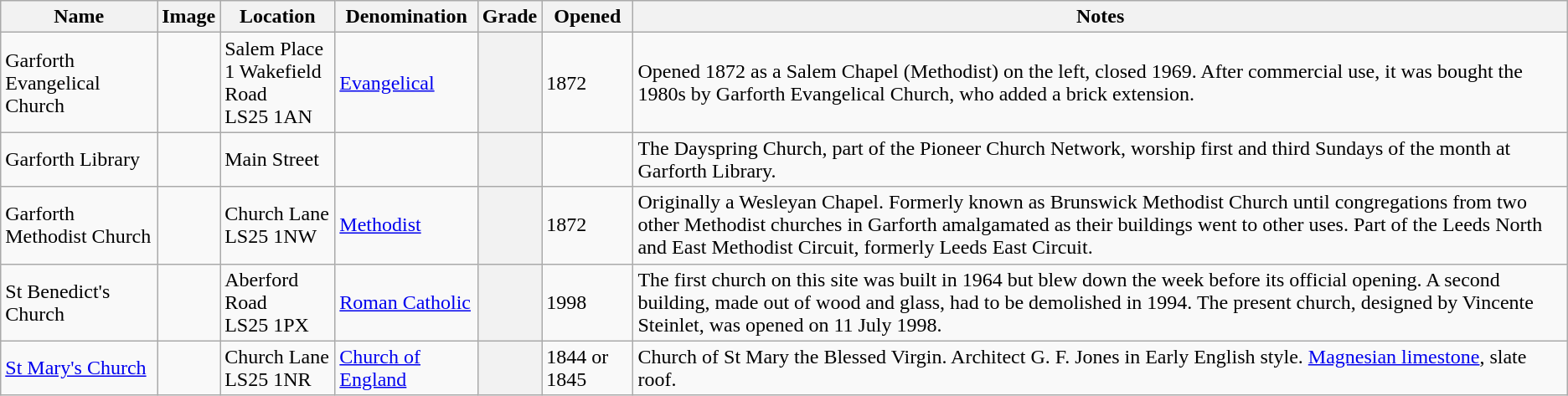<table class="wikitable sortable">
<tr>
<th>Name</th>
<th class="unsortable">Image</th>
<th>Location</th>
<th>Denomination</th>
<th>Grade</th>
<th>Opened</th>
<th class="unsortable">Notes</th>
</tr>
<tr>
<td>Garforth Evangelical Church</td>
<td></td>
<td>Salem Place<br>1 Wakefield Road<br>LS25 1AN</td>
<td><a href='#'>Evangelical</a></td>
<th></th>
<td>1872</td>
<td>Opened 1872 as a Salem Chapel (Methodist)  on the left, closed 1969. After commercial use, it was bought the 1980s by Garforth Evangelical Church, who added a brick extension.</td>
</tr>
<tr>
<td>Garforth Library</td>
<td></td>
<td>Main Street</td>
<td></td>
<th></th>
<td></td>
<td>The Dayspring Church, part of the Pioneer Church Network, worship first and third Sundays of the month at Garforth Library.</td>
</tr>
<tr>
<td>Garforth Methodist Church </td>
<td></td>
<td>Church Lane<br>LS25 1NW</td>
<td><a href='#'>Methodist</a></td>
<th></th>
<td>1872</td>
<td>Originally a Wesleyan Chapel. Formerly known as Brunswick Methodist Church until congregations from two other Methodist churches in Garforth amalgamated as their buildings went to other uses. Part of the Leeds North and East Methodist Circuit, formerly Leeds East Circuit.</td>
</tr>
<tr>
<td>St Benedict's Church </td>
<td></td>
<td>Aberford Road<br>LS25 1PX</td>
<td><a href='#'>Roman Catholic</a></td>
<th></th>
<td>1998</td>
<td>The first church on this site was built in 1964 but blew down the week before its official opening. A second building, made out of wood and glass, had to be demolished in 1994. The present church, designed by Vincente Steinlet, was opened on 11 July 1998.</td>
</tr>
<tr>
<td><a href='#'>St Mary's Church</a></td>
<td></td>
<td>Church Lane<br>LS25 1NR</td>
<td><a href='#'>Church of England</a></td>
<th></th>
<td>1844 or 1845 </td>
<td>Church of St Mary the Blessed Virgin. Architect G. F. Jones in Early English style. <a href='#'>Magnesian limestone</a>, slate roof.</td>
</tr>
</table>
